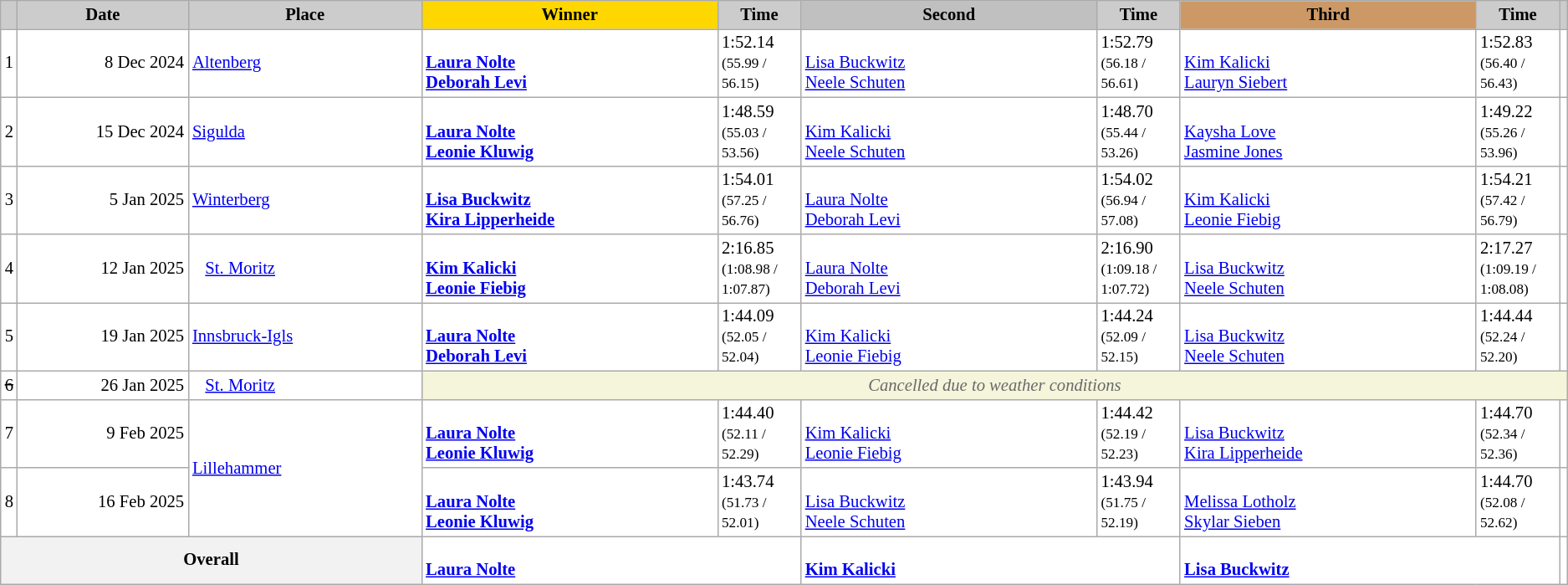<table class="wikitable plainrowheaders" style="background:#fff; font-size:86%; line-height:16px; border:grey solid 1px; border-collapse:collapse;">
<tr style="background-color:#E4E4E4">
<th scope="col" style="background:#ccc; width=10 px;"></th>
<th scope="col" style="background:#ccc; width:130px;">Date</th>
<th scope="col" style="background:#ccc; width:180px;">Place</th>
<th scope="col" style="background:gold; width:230px;">Winner</th>
<th scope="col" style="background:#ccc; width:60px;">Time</th>
<th scope="col" style="background:silver; width:230px;">Second</th>
<th scope="col" style="background:#ccc; width:60px;">Time</th>
<th scope="col" style="background:#c96; width:230px;">Third</th>
<th scope="col" style="background:#ccc; width:60px;">Time</th>
<th scope="col" style="background:#ccc; width=10px;"></th>
</tr>
<tr>
<td align="center">1</td>
<td align="right">8 Dec 2024</td>
<td> <a href='#'>Altenberg</a></td>
<td><strong><small></small><br><a href='#'>Laura Nolte</a><br><a href='#'>Deborah Levi</a></strong></td>
<td>1:52.14<br><small>(55.99 / 56.15)</small></td>
<td><small></small><br><a href='#'>Lisa Buckwitz</a><br><a href='#'>Neele Schuten</a></td>
<td>1:52.79<br><small>(56.18 / 56.61)</small></td>
<td><small></small><br><a href='#'>Kim Kalicki</a><br><a href='#'>Lauryn Siebert</a></td>
<td>1:52.83<br><small>(56.40 / 56.43)</small></td>
<td></td>
</tr>
<tr>
<td align="center">2</td>
<td align="right">15 Dec 2024</td>
<td> <a href='#'>Sigulda</a></td>
<td><strong><small></small><br><a href='#'>Laura Nolte</a><br><a href='#'>Leonie Kluwig</a></strong></td>
<td>1:48.59<br><small>(55.03 / 53.56)</small></td>
<td><small></small><br><a href='#'>Kim Kalicki</a><br><a href='#'>Neele Schuten</a></td>
<td>1:48.70<br><small>(55.44 / 53.26)</small></td>
<td><small></small><br><a href='#'>Kaysha Love</a><br><a href='#'>Jasmine Jones</a></td>
<td>1:49.22<br><small>(55.26 / 53.96)</small></td>
<td></td>
</tr>
<tr>
<td align="center">3</td>
<td align="right">5 Jan 2025</td>
<td> <a href='#'>Winterberg</a></td>
<td><small></small><br><strong><a href='#'>Lisa Buckwitz</a><br><a href='#'>Kira Lipperheide</a></strong></td>
<td>1:54.01<br><small>(57.25 / 56.76)</small></td>
<td><small></small><br><a href='#'>Laura Nolte</a><br><a href='#'>Deborah Levi</a></td>
<td>1:54.02<br><small>(56.94 / 57.08)</small></td>
<td><small></small><br><a href='#'>Kim Kalicki</a><br><a href='#'>Leonie Fiebig</a></td>
<td>1:54.21<br><small>(57.42 / 56.79)</small></td>
<td></td>
</tr>
<tr>
<td align="center">4</td>
<td align="right">12 Jan 2025</td>
<td>   <a href='#'>St. Moritz</a></td>
<td><small></small><br><strong><a href='#'>Kim Kalicki</a><br><a href='#'>Leonie Fiebig</a></strong></td>
<td>2:16.85<br><small>(1:08.98 / 1:07.87)</small></td>
<td><small></small><br><a href='#'>Laura Nolte</a><br><a href='#'>Deborah Levi</a></td>
<td>2:16.90<br><small>(1:09.18 / 1:07.72)</small></td>
<td><small></small><br><a href='#'>Lisa Buckwitz</a><br><a href='#'>Neele Schuten</a></td>
<td>2:17.27<br><small>(1:09.19 / 1:08.08)</small></td>
<td></td>
</tr>
<tr>
<td style="text-align:center">5</td>
<td style="text-align:right">19 Jan 2025</td>
<td> <a href='#'>Innsbruck-Igls</a></td>
<td><strong><small></small><br><a href='#'>Laura Nolte</a><br><a href='#'>Deborah Levi</a></strong></td>
<td>1:44.09<br><small>(52.05 / 52.04)</small></td>
<td><small></small><br><a href='#'>Kim Kalicki</a><br><a href='#'>Leonie Fiebig</a></td>
<td>1:44.24<br><small>(52.09 / 52.15)</small></td>
<td><small></small><br><a href='#'>Lisa Buckwitz</a><br><a href='#'>Neele Schuten</a></td>
<td>1:44.44<br><small>(52.24 / 52.20)</small></td>
<td></td>
</tr>
<tr>
<td style="text-align:center"><s>6</s></td>
<td style="text-align:right">26 Jan 2025</td>
<td>   <a href='#'>St. Moritz</a></td>
<td colspan=7 align=center bgcolor="F5F5DC" style=color:#696969><em>Cancelled due to weather conditions</em> </td>
</tr>
<tr>
<td style="text-align:center">7</td>
<td style="text-align:right">9 Feb 2025</td>
<td rowspan=2> <a href='#'>Lillehammer</a></td>
<td><strong><small></small><br><a href='#'>Laura Nolte</a><br><a href='#'>Leonie Kluwig</a></strong></td>
<td>1:44.40<br><small>(52.11 / 52.29)</small></td>
<td><small></small><br><a href='#'>Kim Kalicki</a><br><a href='#'>Leonie Fiebig</a></td>
<td>1:44.42<br><small>(52.19 / 52.23)</small></td>
<td><small></small><br><a href='#'>Lisa Buckwitz</a><br><a href='#'>Kira Lipperheide</a></td>
<td>1:44.70<br><small>(52.34 / 52.36)</small></td>
<td></td>
</tr>
<tr>
<td style="text-align:center">8</td>
<td style="text-align:right">16 Feb 2025</td>
<td><strong><small></small><br><a href='#'>Laura Nolte</a><br><a href='#'>Leonie Kluwig</a></strong></td>
<td>1:43.74<br><small>(51.73 / 52.01)</small></td>
<td><small></small><br><a href='#'>Lisa Buckwitz</a><br><a href='#'>Neele Schuten</a></td>
<td>1:43.94<br><small>(51.75 / 52.19)</small></td>
<td><small></small><br><a href='#'>Melissa Lotholz</a><br><a href='#'>Skylar Sieben</a></td>
<td>1:44.70<br><small>(52.08 / 52.62)</small></td>
<td></td>
</tr>
<tr>
<th colspan="3">Overall</th>
<td colspan="2"><strong><small></small><br><a href='#'>Laura Nolte</a></strong></td>
<td colspan="2"><strong><small></small><br><a href='#'>Kim Kalicki</a></strong></td>
<td colspan="2"><strong><small></small><br><a href='#'>Lisa Buckwitz</a></strong></td>
<td></td>
</tr>
</table>
